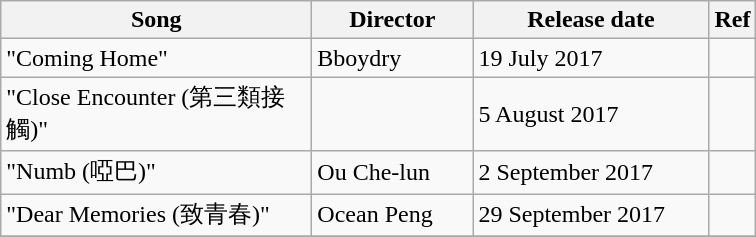<table class="wikitable">
<tr>
<th width="200px">Song</th>
<th width="100px">Director</th>
<th width="150px">Release date</th>
<th>Ref</th>
</tr>
<tr>
<td>"Coming Home"</td>
<td>Bboydry</td>
<td>19 July 2017</td>
<td></td>
</tr>
<tr>
<td>"Close Encounter (第三類接觸)"</td>
<td></td>
<td>5 August 2017</td>
<td></td>
</tr>
<tr>
<td>"Numb (啞巴)"</td>
<td>Ou Che-lun</td>
<td>2 September 2017</td>
<td></td>
</tr>
<tr>
<td>"Dear Memories (致青春)"</td>
<td>Ocean Peng</td>
<td>29 September 2017</td>
<td></td>
</tr>
<tr>
</tr>
</table>
